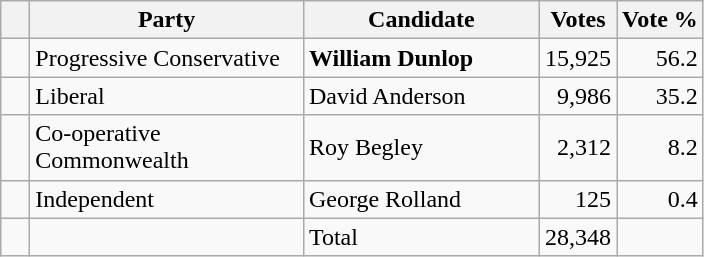<table class="wikitable">
<tr>
<th></th>
<th scope="col" width="175">Party</th>
<th scope="col" width="150">Candidate</th>
<th>Votes</th>
<th>Vote %</th>
</tr>
<tr>
<td>   </td>
<td>Progressive Conservative</td>
<td><strong>William Dunlop</strong></td>
<td align=right>15,925</td>
<td align=right>56.2</td>
</tr>
<tr |>
<td>   </td>
<td>Liberal</td>
<td>David Anderson</td>
<td align=right>9,986</td>
<td align=right>35.2</td>
</tr>
<tr |>
<td>   </td>
<td>Co-operative Commonwealth</td>
<td>Roy Begley</td>
<td align=right>2,312</td>
<td align=right>8.2</td>
</tr>
<tr |>
<td>   </td>
<td>Independent</td>
<td>George Rolland</td>
<td align=right>125</td>
<td align=right>0.4</td>
</tr>
<tr |>
<td></td>
<td></td>
<td>Total</td>
<td align=right>28,348</td>
<td></td>
</tr>
</table>
